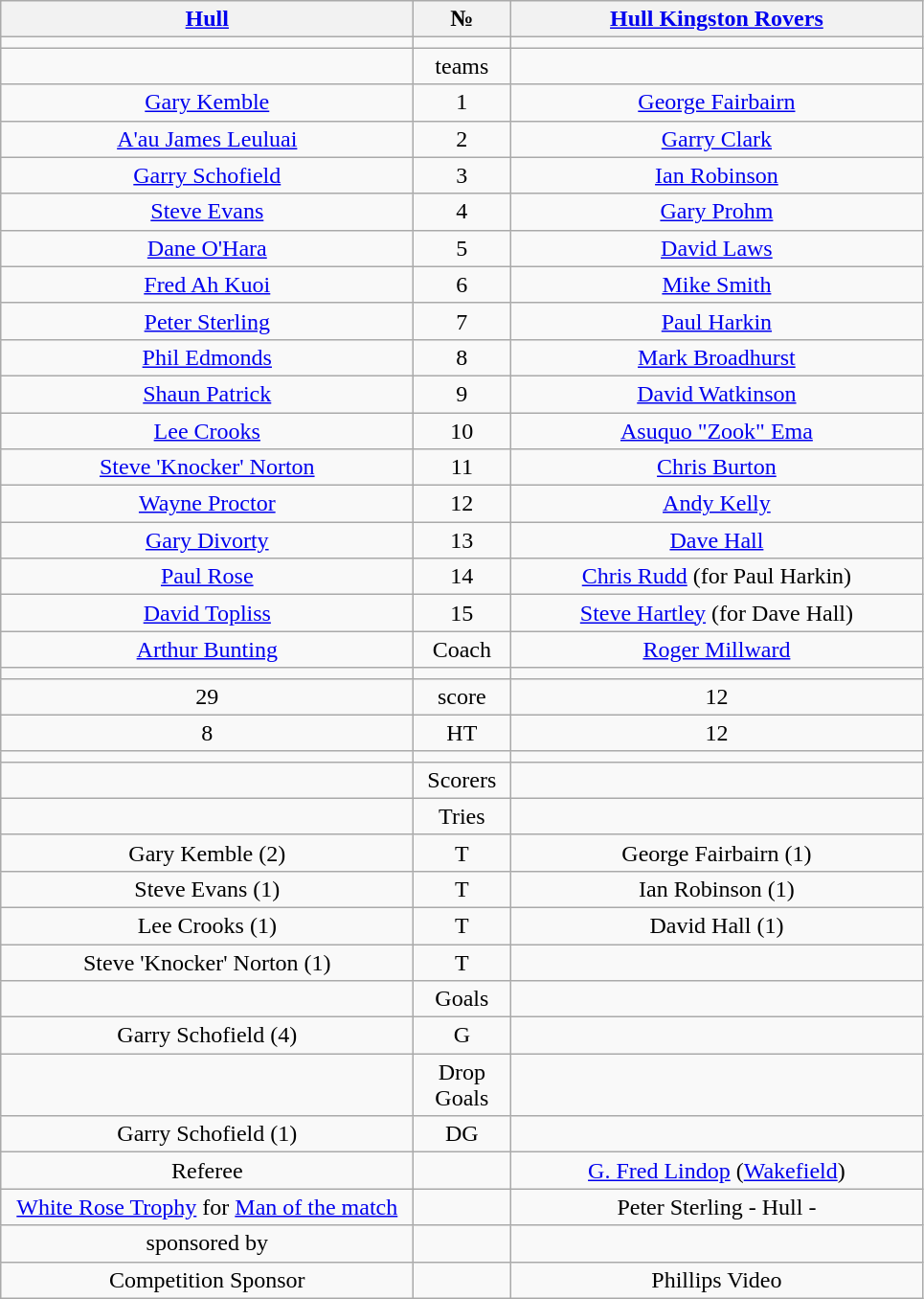<table class="wikitable" style="text-align:center;">
<tr>
<th width=280 abbr=winner><a href='#'>Hull</a></th>
<th width=60 abbr="Number">№</th>
<th width=280 abbr=runner-up><a href='#'>Hull Kingston Rovers</a></th>
</tr>
<tr>
<td></td>
<td></td>
<td></td>
</tr>
<tr>
<td></td>
<td>teams</td>
<td></td>
</tr>
<tr>
<td><a href='#'>Gary Kemble</a></td>
<td>1</td>
<td><a href='#'>George Fairbairn</a></td>
</tr>
<tr>
<td><a href='#'>A'au James Leuluai</a></td>
<td>2</td>
<td><a href='#'>Garry Clark</a></td>
</tr>
<tr>
<td><a href='#'>Garry Schofield</a></td>
<td>3</td>
<td><a href='#'>Ian Robinson</a></td>
</tr>
<tr>
<td><a href='#'>Steve Evans</a></td>
<td>4</td>
<td><a href='#'>Gary Prohm</a></td>
</tr>
<tr>
<td><a href='#'>Dane O'Hara</a></td>
<td>5</td>
<td><a href='#'>David Laws</a></td>
</tr>
<tr>
<td><a href='#'>Fred Ah Kuoi</a></td>
<td>6</td>
<td><a href='#'>Mike Smith</a></td>
</tr>
<tr>
<td><a href='#'>Peter Sterling</a></td>
<td>7</td>
<td><a href='#'>Paul Harkin</a></td>
</tr>
<tr>
<td><a href='#'>Phil Edmonds</a></td>
<td>8</td>
<td><a href='#'>Mark Broadhurst</a></td>
</tr>
<tr>
<td><a href='#'>Shaun Patrick</a></td>
<td>9</td>
<td><a href='#'>David Watkinson</a></td>
</tr>
<tr>
<td><a href='#'>Lee Crooks</a></td>
<td>10</td>
<td><a href='#'>Asuquo "Zook" Ema</a></td>
</tr>
<tr>
<td><a href='#'>Steve 'Knocker' Norton</a></td>
<td>11</td>
<td><a href='#'>Chris Burton</a></td>
</tr>
<tr>
<td><a href='#'>Wayne Proctor</a></td>
<td>12</td>
<td><a href='#'>Andy Kelly</a></td>
</tr>
<tr>
<td><a href='#'>Gary Divorty</a></td>
<td>13</td>
<td><a href='#'>Dave Hall</a></td>
</tr>
<tr>
<td><a href='#'>Paul Rose</a></td>
<td>14</td>
<td><a href='#'>Chris Rudd</a> (for Paul Harkin)</td>
</tr>
<tr>
<td><a href='#'>David Topliss</a></td>
<td>15</td>
<td><a href='#'>Steve Hartley</a> (for Dave Hall)</td>
</tr>
<tr>
<td><a href='#'>Arthur Bunting</a></td>
<td>Coach</td>
<td><a href='#'>Roger Millward</a></td>
</tr>
<tr>
<td></td>
<td></td>
<td></td>
</tr>
<tr>
<td>29</td>
<td>score</td>
<td>12</td>
</tr>
<tr>
<td>8</td>
<td>HT</td>
<td>12</td>
</tr>
<tr>
<td></td>
<td></td>
<td></td>
</tr>
<tr>
<td></td>
<td>Scorers</td>
<td></td>
</tr>
<tr>
<td></td>
<td>Tries</td>
<td></td>
</tr>
<tr>
<td>Gary Kemble (2)</td>
<td>T</td>
<td>George Fairbairn (1)</td>
</tr>
<tr>
<td>Steve Evans (1)</td>
<td>T</td>
<td>Ian Robinson (1)</td>
</tr>
<tr>
<td>Lee Crooks (1)</td>
<td>T</td>
<td>David Hall (1)</td>
</tr>
<tr>
<td>Steve 'Knocker' Norton (1)</td>
<td>T</td>
<td></td>
</tr>
<tr>
<td></td>
<td>Goals</td>
<td></td>
</tr>
<tr>
<td>Garry Schofield (4)</td>
<td>G</td>
<td></td>
</tr>
<tr>
<td></td>
<td>Drop Goals</td>
<td></td>
</tr>
<tr>
<td>Garry Schofield (1)</td>
<td>DG</td>
<td></td>
</tr>
<tr>
<td>Referee</td>
<td></td>
<td><a href='#'>G. Fred Lindop</a> (<a href='#'>Wakefield</a>)</td>
</tr>
<tr>
<td><a href='#'>White Rose Trophy</a> for <a href='#'>Man of the match</a></td>
<td></td>
<td>Peter Sterling - Hull - </td>
</tr>
<tr>
<td>sponsored by</td>
<td></td>
<td></td>
</tr>
<tr>
<td>Competition Sponsor</td>
<td></td>
<td>Phillips Video</td>
</tr>
</table>
